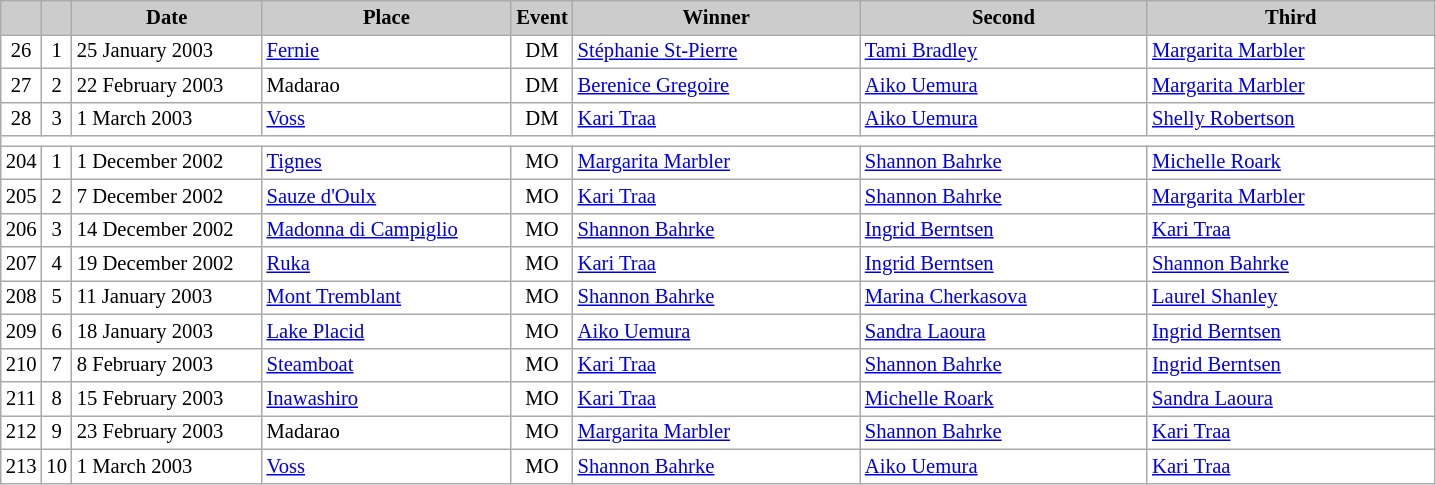<table class="wikitable plainrowheaders" style="background:#fff; font-size:86%; line-height:16px; border:grey solid 1px; border-collapse:collapse;">
<tr style="background:#ccc; text-align:center;">
<th scope="col" style="background:#ccc; width=20 px;"></th>
<th scope="col" style="background:#ccc; width=30 px;"></th>
<th scope="col" style="background:#ccc; width:120px;">Date</th>
<th scope="col" style="background:#ccc; width:160px;">Place</th>
<th scope="col" style="background:#ccc; width:15px;">Event</th>
<th scope="col" style="background:#ccc; width:185px;">Winner</th>
<th scope="col" style="background:#ccc; width:185px;">Second</th>
<th scope="col" style="background:#ccc; width:185px;">Third</th>
</tr>
<tr>
<td align=center>26</td>
<td align=center>1</td>
<td>25 January 2003</td>
<td> <a href='#'>Fernie</a></td>
<td align=center>DM</td>
<td> <a href='#'>Stéphanie St-Pierre</a></td>
<td> <a href='#'>Tami Bradley</a></td>
<td> <a href='#'>Margarita Marbler</a></td>
</tr>
<tr>
<td align=center>27</td>
<td align=center>2</td>
<td>22 February 2003</td>
<td> Madarao</td>
<td align=center>DM</td>
<td> <a href='#'>Berenice Gregoire</a></td>
<td> <a href='#'>Aiko Uemura</a></td>
<td> <a href='#'>Margarita Marbler</a></td>
</tr>
<tr>
<td align=center>28</td>
<td align=center>3</td>
<td>1 March 2003</td>
<td> <a href='#'>Voss</a></td>
<td align=center>DM</td>
<td> <a href='#'>Kari Traa</a></td>
<td> <a href='#'>Aiko Uemura</a></td>
<td> <a href='#'>Shelly Robertson</a></td>
</tr>
<tr>
<td colspan=8></td>
</tr>
<tr>
<td align=center>204</td>
<td align=center>1</td>
<td>1 December 2002</td>
<td> <a href='#'>Tignes</a></td>
<td align=center>MO</td>
<td> <a href='#'>Margarita Marbler</a></td>
<td> <a href='#'>Shannon Bahrke</a></td>
<td> <a href='#'>Michelle Roark</a></td>
</tr>
<tr>
<td align=center>205</td>
<td align=center>2</td>
<td>7 December 2002</td>
<td> <a href='#'>Sauze d'Oulx</a></td>
<td align=center>MO</td>
<td> <a href='#'>Kari Traa</a></td>
<td> <a href='#'>Shannon Bahrke</a></td>
<td> <a href='#'>Margarita Marbler</a></td>
</tr>
<tr>
<td align=center>206</td>
<td align=center>3</td>
<td>14 December 2002</td>
<td> <a href='#'>Madonna di Campiglio</a></td>
<td align=center>MO</td>
<td> <a href='#'>Shannon Bahrke</a></td>
<td> <a href='#'>Ingrid Berntsen</a></td>
<td> <a href='#'>Kari Traa</a></td>
</tr>
<tr>
<td align=center>207</td>
<td align=center>4</td>
<td>19 December 2002</td>
<td> <a href='#'>Ruka</a></td>
<td align=center>MO</td>
<td> <a href='#'>Kari Traa</a></td>
<td> <a href='#'>Ingrid Berntsen</a></td>
<td> <a href='#'>Shannon Bahrke</a></td>
</tr>
<tr>
<td align=center>208</td>
<td align=center>5</td>
<td>11 January 2003</td>
<td> <a href='#'>Mont Tremblant</a></td>
<td align=center>MO</td>
<td> <a href='#'>Shannon Bahrke</a></td>
<td> <a href='#'>Marina Cherkasova</a></td>
<td> <a href='#'>Laurel Shanley</a></td>
</tr>
<tr>
<td align=center>209</td>
<td align=center>6</td>
<td>18 January 2003</td>
<td> <a href='#'>Lake Placid</a></td>
<td align=center>MO</td>
<td> <a href='#'>Aiko Uemura</a></td>
<td> <a href='#'>Sandra Laoura</a></td>
<td> <a href='#'>Ingrid Berntsen</a></td>
</tr>
<tr>
<td align=center>210</td>
<td align=center>7</td>
<td>8 February 2003</td>
<td> <a href='#'>Steamboat</a></td>
<td align=center>MO</td>
<td> <a href='#'>Kari Traa</a></td>
<td> <a href='#'>Shannon Bahrke</a></td>
<td> <a href='#'>Ingrid Berntsen</a></td>
</tr>
<tr>
<td align=center>211</td>
<td align=center>8</td>
<td>15 February 2003</td>
<td> <a href='#'>Inawashiro</a></td>
<td align=center>MO</td>
<td> <a href='#'>Kari Traa</a></td>
<td> <a href='#'>Michelle Roark</a></td>
<td> <a href='#'>Sandra Laoura</a></td>
</tr>
<tr>
<td align=center>212</td>
<td align=center>9</td>
<td>23 February 2003</td>
<td> Madarao</td>
<td align=center>MO</td>
<td> <a href='#'>Margarita Marbler</a></td>
<td> <a href='#'>Shannon Bahrke</a></td>
<td> <a href='#'>Kari Traa</a></td>
</tr>
<tr>
<td align=center>213</td>
<td align=center>10</td>
<td>1 March 2003</td>
<td> <a href='#'>Voss</a></td>
<td align=center>MO</td>
<td> <a href='#'>Shannon Bahrke</a></td>
<td> <a href='#'>Aiko Uemura</a></td>
<td> <a href='#'>Kari Traa</a></td>
</tr>
</table>
